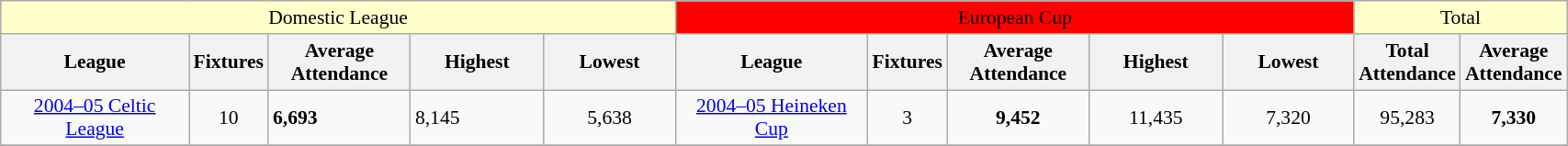<table class="wikitable sortable" style="font-size:90%; width:90%;">
<tr>
<td colspan="5" class="wikitable sortable" style="width:45%; background:#ffffcc; text-align:center;"><span>Domestic League</span></td>
<td colspan="5" class="wikitable sortable" style="width:45%; background:#f00; text-align:center;"><span>European Cup</span></td>
<td colspan="2" class="wikitable sortable" style="width:45%; background:#ffffcc; text-align:center;"><span>Total</span></td>
</tr>
<tr>
<th style="width:15%;">League</th>
<th style="width:5%;">Fixtures</th>
<th style="width:10%;">Average Attendance</th>
<th style="width:10%;">Highest</th>
<th style="width:10%;">Lowest</th>
<th style="width:15%;">League</th>
<th style="width:5%;">Fixtures</th>
<th style="width:10%;">Average Attendance</th>
<th style="width:10%;">Highest</th>
<th style="width:10%;">Lowest</th>
<th style="width:10%;">Total Attendance</th>
<th style="width:10%;">Average Attendance</th>
</tr>
<tr>
<td align=center><a href='#'>2004–05 Celtic League</a></td>
<td align=center>10</td>
<td style=align=center><strong>6,693</strong></td>
<td style= align=center>8,145</td>
<td align=center>5,638</td>
<td align=center><a href='#'>2004–05 Heineken Cup</a></td>
<td align=center>3</td>
<td align=center><strong>9,452</strong></td>
<td align=center>11,435</td>
<td align=center>7,320</td>
<td align=center>95,283</td>
<td align=center><strong>7,330</strong></td>
</tr>
<tr>
</tr>
</table>
